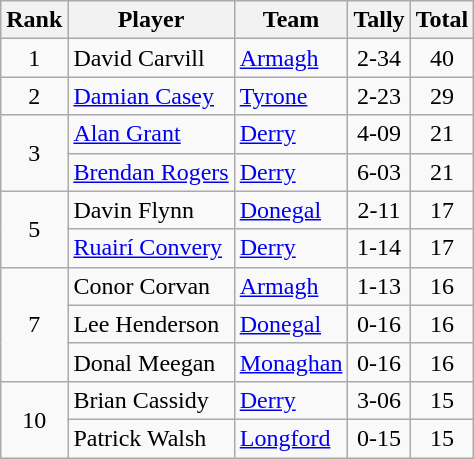<table class="wikitable">
<tr>
<th>Rank</th>
<th>Player</th>
<th>Team</th>
<th>Tally</th>
<th>Total</th>
</tr>
<tr>
<td rowspan=1 align=center>1</td>
<td>David Carvill</td>
<td><a href='#'>Armagh</a></td>
<td align=center>2-34</td>
<td align=center>40</td>
</tr>
<tr>
<td rowspan=1 align=center>2</td>
<td><a href='#'>Damian Casey</a></td>
<td><a href='#'>Tyrone</a></td>
<td align=center>2-23</td>
<td align=center>29</td>
</tr>
<tr>
<td rowspan=2 align=center>3</td>
<td><a href='#'>Alan Grant</a></td>
<td><a href='#'>Derry</a></td>
<td align=center>4-09</td>
<td align=center>21</td>
</tr>
<tr>
<td><a href='#'>Brendan Rogers</a></td>
<td><a href='#'>Derry</a></td>
<td align=center>6-03</td>
<td align=center>21</td>
</tr>
<tr>
<td rowspan=2 align=center>5</td>
<td>Davin Flynn</td>
<td><a href='#'>Donegal</a></td>
<td align=center>2-11</td>
<td align=center>17</td>
</tr>
<tr>
<td><a href='#'>Ruairí Convery</a></td>
<td><a href='#'>Derry</a></td>
<td align=center>1-14</td>
<td align=center>17</td>
</tr>
<tr>
<td rowspan=3 align=center>7</td>
<td>Conor Corvan</td>
<td><a href='#'>Armagh</a></td>
<td align=center>1-13</td>
<td align=center>16</td>
</tr>
<tr>
<td>Lee Henderson</td>
<td><a href='#'>Donegal</a></td>
<td align=center>0-16</td>
<td align=center>16</td>
</tr>
<tr>
<td>Donal Meegan</td>
<td><a href='#'>Monaghan</a></td>
<td align=center>0-16</td>
<td align=center>16</td>
</tr>
<tr>
<td rowspan=2 align=center>10</td>
<td>Brian Cassidy</td>
<td><a href='#'>Derry</a></td>
<td align=center>3-06</td>
<td align=center>15</td>
</tr>
<tr>
<td>Patrick Walsh</td>
<td><a href='#'>Longford</a></td>
<td align=center>0-15</td>
<td align=center>15</td>
</tr>
</table>
